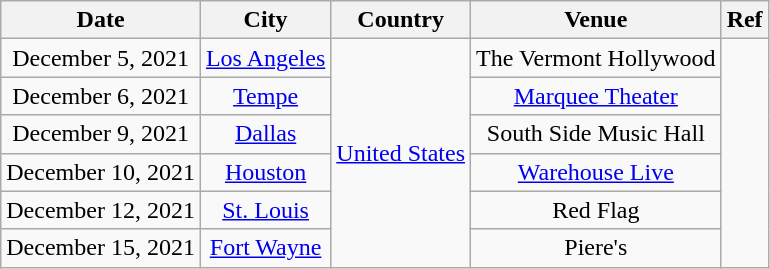<table class="wikitable plainrowheaders" style="text-align:center; table-layout:fixed; margin-right:0">
<tr>
<th>Date</th>
<th>City</th>
<th>Country</th>
<th>Venue</th>
<th>Ref</th>
</tr>
<tr>
<td>December 5, 2021</td>
<td><a href='#'>Los Angeles</a></td>
<td rowspan="6"><a href='#'>United States</a></td>
<td>The Vermont Hollywood</td>
<td rowspan="6"></td>
</tr>
<tr>
<td>December 6, 2021</td>
<td><a href='#'>Tempe</a></td>
<td><a href='#'>Marquee Theater</a></td>
</tr>
<tr>
<td>December 9, 2021</td>
<td><a href='#'>Dallas</a></td>
<td>South Side Music Hall</td>
</tr>
<tr>
<td>December 10, 2021</td>
<td><a href='#'>Houston</a></td>
<td><a href='#'>Warehouse Live</a></td>
</tr>
<tr>
<td>December 12, 2021</td>
<td><a href='#'>St. Louis</a></td>
<td>Red Flag</td>
</tr>
<tr>
<td>December 15, 2021</td>
<td><a href='#'>Fort Wayne</a></td>
<td>Piere's</td>
</tr>
</table>
